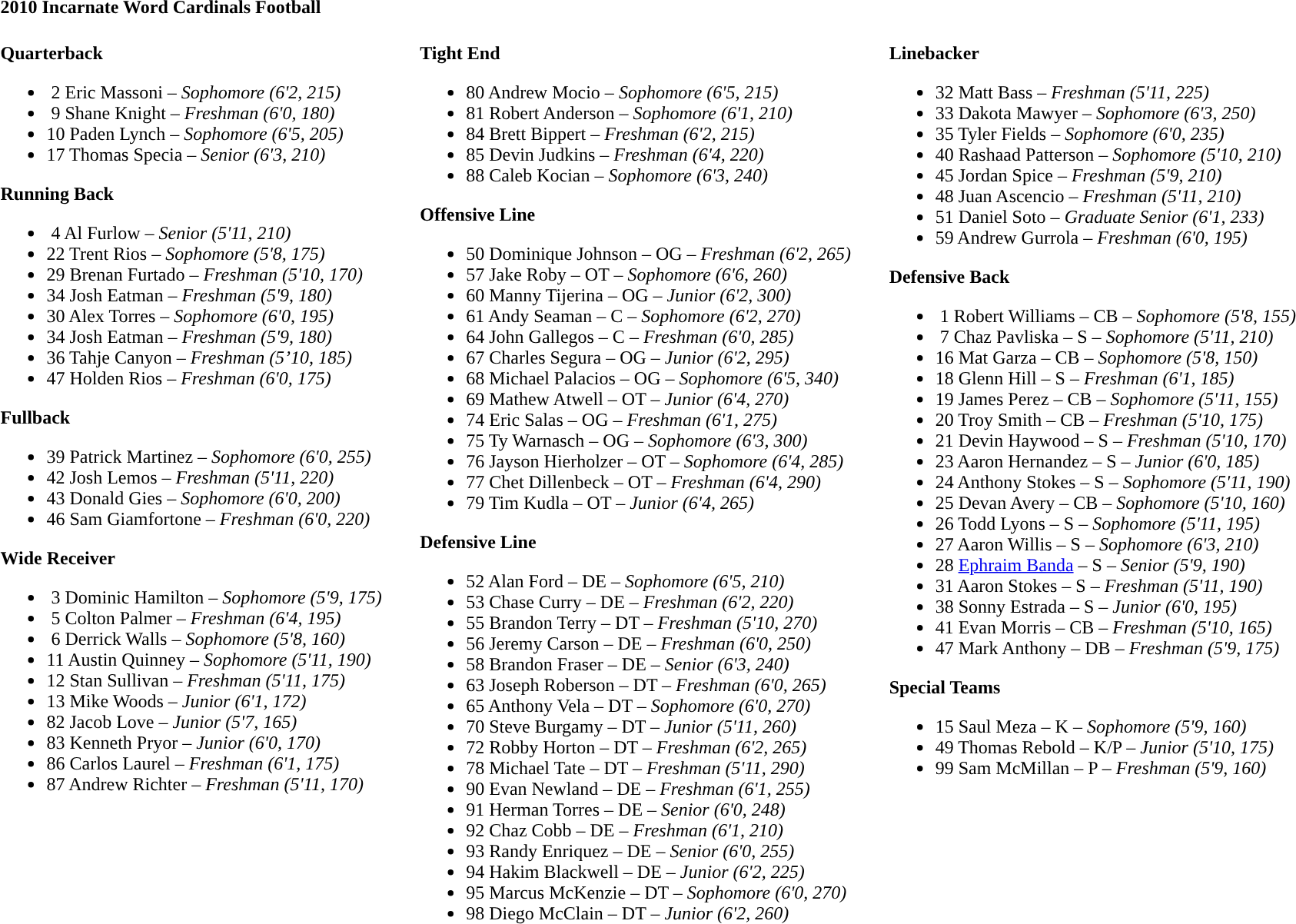<table class="toccolours" style="text-align: left;">
<tr>
<td colspan=11><strong>2010 Incarnate Word Cardinals Football</strong></td>
</tr>
<tr>
<td valign="top"><br><strong>Quarterback</strong><ul><li> 2  Eric Massoni – <em> Sophomore (6'2, 215)</em></li><li> 9  Shane Knight – <em> Freshman (6'0, 180)</em></li><li>10  Paden Lynch – <em> Sophomore (6'5, 205)</em></li><li>17  Thomas Specia – <em> Senior (6'3, 210)</em></li></ul><strong>Running Back</strong><ul><li> 4  Al Furlow – <em>Senior (5'11, 210)</em></li><li>22  Trent Rios – <em> Sophomore (5'8, 175)</em></li><li>29  Brenan Furtado – <em>Freshman (5'10, 170)</em></li><li>34  Josh Eatman – <em>Freshman (5'9, 180)</em></li><li>30  Alex Torres – <em> Sophomore (6'0, 195)</em></li><li>34  Josh Eatman – <em>Freshman (5'9, 180)</em></li><li>36  Tahje Canyon  – <em>Freshman (5’10, 185)</em></li><li>47  Holden Rios – <em> Freshman (6'0, 175)</em></li></ul><strong>Fullback</strong><ul><li>39  Patrick Martinez – <em> Sophomore (6'0, 255)</em></li><li>42  Josh Lemos – <em>Freshman (5'11, 220)</em></li><li>43  Donald Gies – <em> Sophomore (6'0, 200)</em></li><li>46  Sam Giamfortone – <em>Freshman (6'0, 220)</em></li></ul><strong>Wide Receiver</strong><ul><li> 3  Dominic Hamilton – <em> Sophomore (5'9, 175)</em></li><li> 5  Colton Palmer – <em> Freshman (6'4, 195)</em></li><li> 6  Derrick Walls – <em>Sophomore (5'8, 160)</em></li><li>11  Austin Quinney – <em> Sophomore (5'11, 190)</em></li><li>12  Stan Sullivan – <em>Freshman (5'11, 175)</em></li><li>13  Mike Woods – <em> Junior (6'1, 172)</em></li><li>82  Jacob Love – <em> Junior (5'7, 165)</em></li><li>83  Kenneth Pryor –  <em> Junior (6'0, 170)</em></li><li>86  Carlos Laurel – <em> Freshman (6'1, 175)</em></li><li>87  Andrew Richter – <em> Freshman (5'11, 170)</em></li></ul></td>
<td width="25"> </td>
<td valign="top"><br><strong>Tight End</strong><ul><li>80  Andrew Mocio – <em> Sophomore (6'5, 215)</em></li><li>81  Robert Anderson – <em>Sophomore (6'1, 210)</em></li><li>84  Brett Bippert –  <em>Freshman (6'2, 215)</em></li><li>85  Devin Judkins –  <em>Freshman (6'4, 220)</em></li><li>88  Caleb Kocian  –  <em> Sophomore (6'3, 240)</em></li></ul><strong>Offensive Line</strong><ul><li>50  Dominique Johnson – OG – <em>Freshman (6'2, 265)</em></li><li>57  Jake Roby – OT – <em> Sophomore (6'6, 260)</em></li><li>60  Manny Tijerina – OG – <em>Junior (6'2, 300)</em></li><li>61  Andy Seaman – C – <em>Sophomore (6'2, 270)</em></li><li>64  John Gallegos – C – <em> Freshman (6'0, 285)</em></li><li>67  Charles Segura – OG –   <em> Junior (6'2, 295)</em></li><li>68  Michael Palacios – OG –  <em> Sophomore (6'5, 340)</em></li><li>69  Mathew Atwell – OT –  <em> Junior (6'4, 270)</em></li><li>74  Eric Salas – OG – <em> Freshman (6'1, 275)</em></li><li>75  Ty Warnasch – OG – <em> Sophomore (6'3, 300)</em></li><li>76  Jayson Hierholzer – OT – <em> Sophomore (6'4, 285)</em></li><li>77  Chet Dillenbeck – OT – <em>Freshman (6'4, 290)</em></li><li>79  Tim Kudla – OT – <em> Junior (6'4, 265)</em></li></ul><strong>Defensive Line</strong><ul><li>52  Alan Ford – DE – <em> Sophomore (6'5, 210)</em></li><li>53  Chase Curry – DE – <em>Freshman (6'2, 220)</em></li><li>55  Brandon Terry – DT – <em> Freshman (5'10, 270)</em></li><li>56  Jeremy Carson – DE – <em>Freshman (6'0, 250)</em></li><li>58  Brandon Fraser – DE –  <em>Senior (6'3, 240)</em></li><li>63  Joseph Roberson – DT – <em> Freshman (6'0, 265)</em></li><li>65  Anthony Vela – DT – <em>Sophomore (6'0, 270)</em></li><li>70  Steve Burgamy – DT – <em> Junior (5'11, 260)</em></li><li>72  Robby Horton – DT – <em> Freshman (6'2, 265)</em></li><li>78  Michael Tate – DT – <em>Freshman (5'11, 290)</em></li><li>90  Evan Newland – DE – <em>Freshman (6'1, 255)</em></li><li>91  Herman Torres – DE – <em> Senior (6'0, 248)</em></li><li>92  Chaz Cobb – DE – <em> Freshman (6'1, 210)</em></li><li>93  Randy Enriquez – DE – <em> Senior (6'0, 255)</em></li><li>94  Hakim Blackwell – DE – <em>Junior (6'2, 225)</em></li><li>95  Marcus McKenzie – DT – <em> Sophomore (6'0, 270)</em></li><li>98  Diego McClain – DT – <em> Junior (6'2, 260)</em></li></ul></td>
<td width="25"> </td>
<td valign="top"><br><strong>Linebacker</strong><ul><li>32  Matt Bass – <em>Freshman (5'11, 225)</em></li><li>33  Dakota Mawyer – <em> Sophomore (6'3, 250)</em></li><li>35  Tyler Fields – <em> Sophomore (6'0, 235)</em></li><li>40  Rashaad Patterson – <em>Sophomore (5'10, 210)</em></li><li>45  Jordan Spice – <em>Freshman (5'9, 210)</em></li><li>48  Juan Ascencio  – <em>Freshman (5'11, 210)</em></li><li>51  Daniel Soto – <em> Graduate Senior (6'1, 233)</em></li><li>59  Andrew Gurrola – <em>Freshman (6'0, 195)</em></li></ul><strong>Defensive Back</strong><ul><li> 1  Robert Williams – CB – <em> Sophomore (5'8, 155)</em></li><li> 7  Chaz Pavliska – S – <em> Sophomore (5'11, 210)</em></li><li>16  Mat Garza – CB – <em>Sophomore (5'8, 150)</em></li><li>18  Glenn Hill – S – <em>Freshman (6'1, 185)</em></li><li>19  James Perez – CB – <em> Sophomore (5'11, 155)</em></li><li>20  Troy Smith – CB – <em>Freshman (5'10, 175)</em></li><li>21  Devin Haywood – S – <em>Freshman (5'10, 170)</em></li><li>23  Aaron Hernandez – S – <em> Junior (6'0, 185)</em></li><li>24  Anthony Stokes – S – <em>Sophomore (5'11, 190)</em></li><li>25  Devan Avery – CB – <em> Sophomore (5'10, 160)</em></li><li>26  Todd Lyons – S – <em>Sophomore (5'11, 195)</em></li><li>27  Aaron Willis – S – <em> Sophomore (6'3, 210)</em></li><li>28  <a href='#'>Ephraim Banda</a> – S – <em> Senior (5'9, 190)</em></li><li>31  Aaron Stokes – S – <em> Freshman (5'11, 190)</em></li><li>38  Sonny Estrada – S – <em>Junior (6'0, 195)</em></li><li>41  Evan Morris – CB – <em>Freshman (5'10, 165)</em></li><li>47  Mark Anthony – DB – <em>Freshman (5'9, 175)</em></li></ul><strong>Special Teams</strong><ul><li>15  Saul Meza – K – <em> Sophomore (5'9, 160)</em></li><li>49  Thomas Rebold – K/P – <em> Junior (5'10, 175)</em></li><li>99  Sam McMillan – P – <em>Freshman (5'9, 160)</em></li></ul></td>
</tr>
</table>
